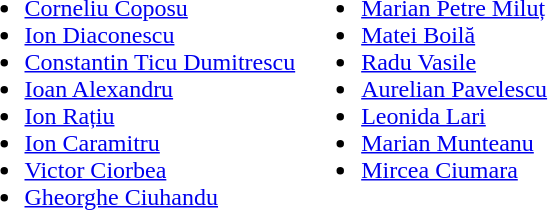<table>
<tr>
<td valign="top"><br><ul><li><a href='#'>Corneliu Coposu</a></li><li><a href='#'>Ion Diaconescu</a></li><li><a href='#'>Constantin Ticu Dumitrescu</a></li><li><a href='#'>Ioan Alexandru</a></li><li><a href='#'>Ion Rațiu</a></li><li><a href='#'>Ion Caramitru</a></li><li><a href='#'>Victor Ciorbea</a></li><li><a href='#'>Gheorghe Ciuhandu</a></li></ul></td>
<td valign="top"><br><ul><li><a href='#'>Marian Petre Miluț</a></li><li><a href='#'>Matei Boilă</a></li><li><a href='#'>Radu Vasile</a></li><li><a href='#'>Aurelian Pavelescu</a></li><li><a href='#'>Leonida Lari</a></li><li><a href='#'>Marian Munteanu</a></li><li><a href='#'>Mircea Ciumara</a></li></ul></td>
</tr>
</table>
